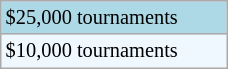<table class="wikitable"  style="font-size:85%; width:12%;">
<tr style="background:lightblue;">
<td>$25,000 tournaments</td>
</tr>
<tr style="background:#f0f8ff;">
<td>$10,000 tournaments</td>
</tr>
</table>
